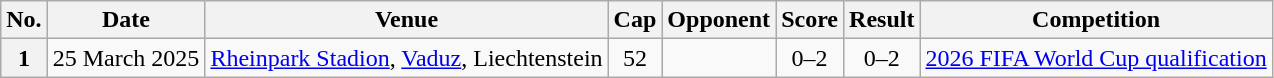<table class="wikitable sortable plainrowheaders">
<tr>
<th scope="col">No.</th>
<th scope="col">Date</th>
<th scope="col">Venue</th>
<th scope="col">Cap</th>
<th scope="col">Opponent</th>
<th scope="col">Score</th>
<th scope="col">Result</th>
<th scope="col">Competition</th>
</tr>
<tr>
<th scope="row" style="text-align:center">1</th>
<td>25 March 2025</td>
<td><a href='#'>Rheinpark Stadion</a>, <a href='#'>Vaduz</a>, Liechtenstein</td>
<td align="center">52</td>
<td></td>
<td align="center">0–2</td>
<td align="center">0–2</td>
<td><a href='#'>2026 FIFA World Cup qualification</a></td>
</tr>
</table>
